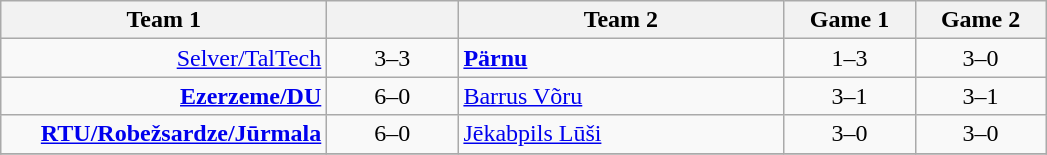<table class=wikitable style="text-align:center">
<tr>
<th width=210>Team 1</th>
<th width=80></th>
<th width=210>Team 2</th>
<th width=80>Game 1</th>
<th width=80>Game 2</th>
</tr>
<tr>
<td align=right><a href='#'>Selver/TalTech</a> </td>
<td>3–3</td>
<td align=left> <strong><a href='#'>Pärnu</a></strong></td>
<td>1–3</td>
<td>3–0</td>
</tr>
<tr>
<td align=right><strong><a href='#'>Ezerzeme/DU</a></strong> </td>
<td>6–0</td>
<td align=left> <a href='#'>Barrus Võru</a></td>
<td>3–1</td>
<td>3–1</td>
</tr>
<tr>
<td align=right><strong><a href='#'>RTU/Robežsardze/Jūrmala</a></strong> </td>
<td>6–0</td>
<td align=left> <a href='#'>Jēkabpils Lūši</a></td>
<td>3–0</td>
<td>3–0</td>
</tr>
<tr>
</tr>
</table>
